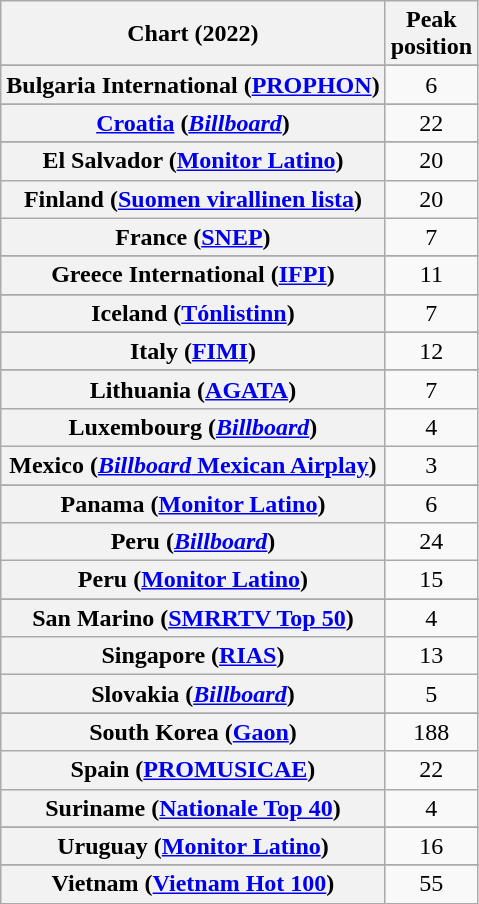<table class="wikitable sortable plainrowheaders" style="text-align:center">
<tr>
<th scope="col">Chart (2022)</th>
<th scope="col">Peak<br>position</th>
</tr>
<tr>
</tr>
<tr>
</tr>
<tr>
</tr>
<tr>
</tr>
<tr>
</tr>
<tr>
<th scope="row">Bulgaria International (<a href='#'>PROPHON</a>)</th>
<td>6</td>
</tr>
<tr>
</tr>
<tr>
</tr>
<tr>
</tr>
<tr>
</tr>
<tr>
<th scope="row"><a href='#'>Croatia</a> (<em><a href='#'>Billboard</a></em>)</th>
<td>22</td>
</tr>
<tr>
</tr>
<tr>
</tr>
<tr>
<th scope="row">El Salvador (<a href='#'>Monitor Latino</a>)</th>
<td>20</td>
</tr>
<tr>
<th scope="row">Finland (<a href='#'>Suomen virallinen lista</a>)</th>
<td>20</td>
</tr>
<tr>
<th scope="row">France (<a href='#'>SNEP</a>)</th>
<td>7</td>
</tr>
<tr>
</tr>
<tr>
</tr>
<tr>
<th scope="row">Greece International (<a href='#'>IFPI</a>)</th>
<td>11</td>
</tr>
<tr>
</tr>
<tr>
</tr>
<tr>
</tr>
<tr>
</tr>
<tr>
<th scope="row">Iceland (<a href='#'>Tónlistinn</a>)</th>
<td>7</td>
</tr>
<tr>
</tr>
<tr>
<th scope="row">Italy (<a href='#'>FIMI</a>)</th>
<td>12</td>
</tr>
<tr>
</tr>
<tr>
<th scope="row">Lithuania (<a href='#'>AGATA</a>)</th>
<td>7</td>
</tr>
<tr>
<th scope="row">Luxembourg (<em><a href='#'>Billboard</a></em>)</th>
<td>4</td>
</tr>
<tr>
<th scope="row">Mexico (<a href='#'><em>Billboard</em> Mexican Airplay</a>)</th>
<td>3</td>
</tr>
<tr>
</tr>
<tr>
</tr>
<tr>
</tr>
<tr>
</tr>
<tr>
<th scope="row">Panama (<a href='#'>Monitor Latino</a>)</th>
<td>6</td>
</tr>
<tr>
<th scope="row">Peru (<em><a href='#'>Billboard</a></em>)</th>
<td>24</td>
</tr>
<tr>
<th scope="row">Peru (<a href='#'>Monitor Latino</a>)</th>
<td>15</td>
</tr>
<tr>
</tr>
<tr>
</tr>
<tr>
</tr>
<tr>
<th scope="row">San Marino (<a href='#'>SMRRTV Top 50</a>)</th>
<td>4</td>
</tr>
<tr>
<th scope="row">Singapore (<a href='#'>RIAS</a>)</th>
<td>13</td>
</tr>
<tr>
<th scope="row">Slovakia (<em><a href='#'>Billboard</a></em>)</th>
<td>5</td>
</tr>
<tr>
</tr>
<tr>
</tr>
<tr>
</tr>
<tr>
<th scope="row">South Korea (<a href='#'>Gaon</a>)</th>
<td>188</td>
</tr>
<tr>
<th scope="row">Spain (<a href='#'>PROMUSICAE</a>)</th>
<td>22</td>
</tr>
<tr>
<th scope="row">Suriname (<a href='#'>Nationale Top 40</a>)</th>
<td>4</td>
</tr>
<tr>
</tr>
<tr>
</tr>
<tr>
</tr>
<tr>
<th scope="row">Uruguay (<a href='#'>Monitor Latino</a>)</th>
<td>16</td>
</tr>
<tr>
</tr>
<tr>
</tr>
<tr>
</tr>
<tr>
</tr>
<tr>
</tr>
<tr>
</tr>
<tr>
<th scope="row">Vietnam (<a href='#'>Vietnam Hot 100</a>)</th>
<td>55</td>
</tr>
</table>
